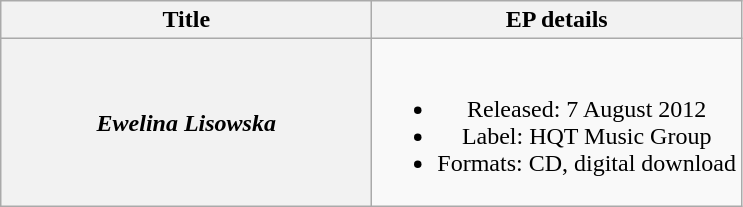<table class="wikitable plainrowheaders" style="text-align:center;">
<tr>
<th scope="col" style="width:15em;">Title</th>
<th scope="col">EP details</th>
</tr>
<tr>
<th scope="row"><em>Ewelina Lisowska</em></th>
<td><br><ul><li>Released: 7 August 2012</li><li>Label: HQT Music Group</li><li>Formats: CD, digital download</li></ul></td>
</tr>
</table>
